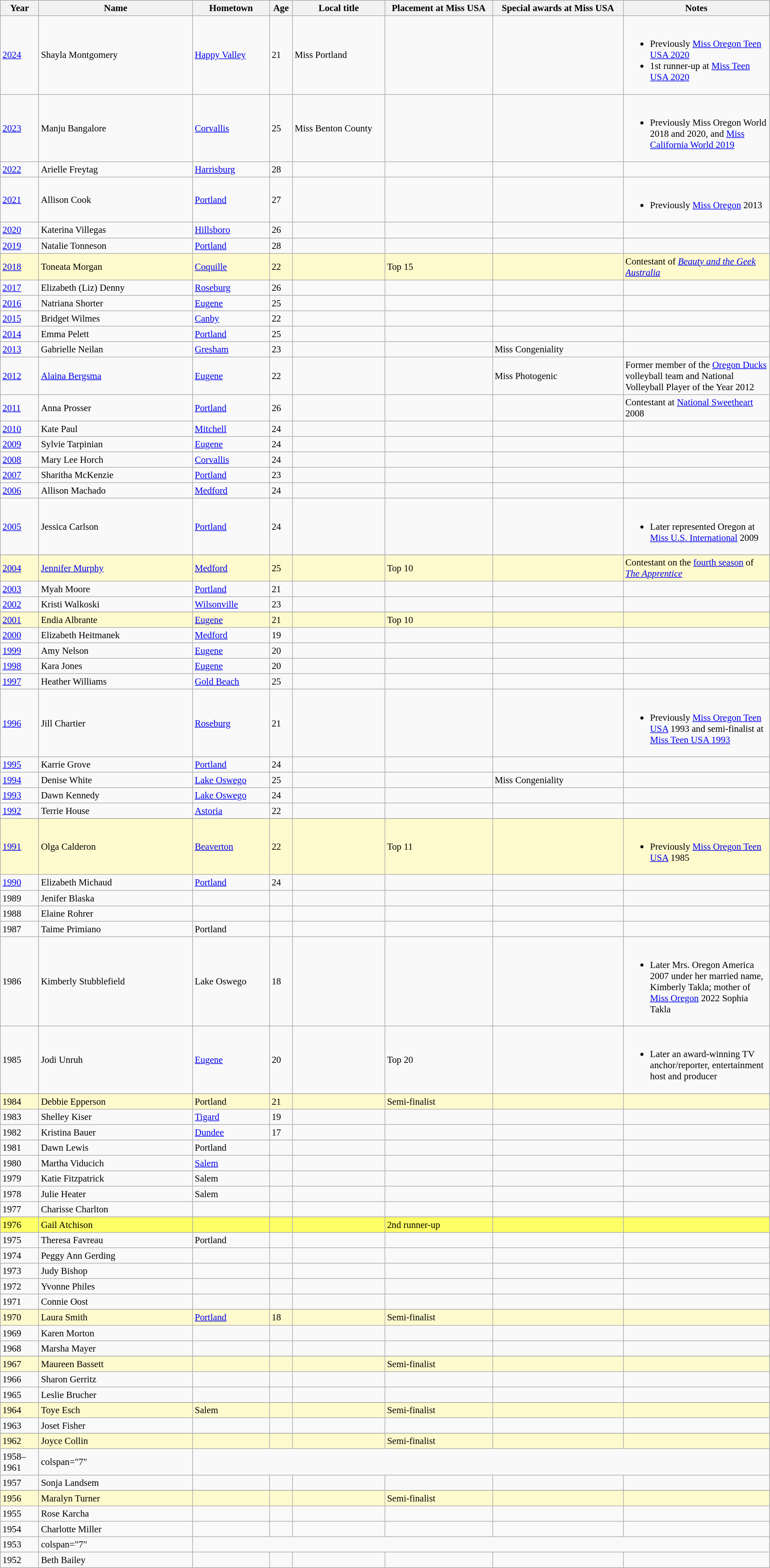<table class="wikitable sortable" style="font-size:95%;">
<tr bgcolor="#efefef">
<th width=5%>Year</th>
<th width=20%>Name</th>
<th width=10%>Hometown</th>
<th width=3%>Age</th>
<th width=12%>Local title</th>
<th width=14%>Placement at Miss USA</th>
<th width=17%>Special awards at Miss USA</th>
<th width=31%>Notes</th>
</tr>
<tr>
<td><a href='#'>2024</a></td>
<td>Shayla Montgomery</td>
<td><a href='#'>Happy Valley</a></td>
<td>21</td>
<td>Miss Portland</td>
<td></td>
<td></td>
<td><br><ul><li>Previously <a href='#'>Miss Oregon Teen USA 2020</a></li><li>1st runner-up at <a href='#'>Miss Teen USA 2020</a></li></ul></td>
</tr>
<tr>
<td><a href='#'>2023</a></td>
<td>Manju Bangalore</td>
<td><a href='#'>Corvallis</a></td>
<td>25</td>
<td>Miss Benton County</td>
<td></td>
<td></td>
<td><br><ul><li>Previously Miss Oregon World 2018 and 2020, and <a href='#'>Miss California World 2019</a></li></ul></td>
</tr>
<tr>
<td><a href='#'>2022</a></td>
<td>Arielle Freytag</td>
<td><a href='#'>Harrisburg</a></td>
<td>28</td>
<td></td>
<td></td>
<td></td>
<td></td>
</tr>
<tr>
<td><a href='#'>2021</a></td>
<td>Allison Cook</td>
<td><a href='#'>Portland</a></td>
<td>27</td>
<td></td>
<td></td>
<td></td>
<td><br><ul><li>Previously <a href='#'>Miss Oregon</a> 2013</li></ul></td>
</tr>
<tr>
<td><a href='#'>2020</a></td>
<td>Katerina Villegas</td>
<td><a href='#'>Hillsboro</a></td>
<td>26</td>
<td></td>
<td></td>
<td></td>
<td></td>
</tr>
<tr>
<td><a href='#'>2019</a></td>
<td>Natalie Tonneson</td>
<td><a href='#'>Portland</a></td>
<td>28</td>
<td></td>
<td></td>
<td></td>
<td></td>
</tr>
<tr style="background-color:#FFFACD;">
<td><a href='#'>2018</a></td>
<td>Toneata Morgan</td>
<td><a href='#'>Coquille</a></td>
<td>22</td>
<td></td>
<td>Top 15</td>
<td></td>
<td>Contestant of <em><a href='#'>Beauty and the Geek Australia</a></em></td>
</tr>
<tr>
<td><a href='#'>2017</a></td>
<td>Elizabeth (Liz) Denny</td>
<td><a href='#'>Roseburg</a></td>
<td>26</td>
<td></td>
<td></td>
<td></td>
<td></td>
</tr>
<tr>
<td><a href='#'>2016</a></td>
<td>Natriana Shorter</td>
<td><a href='#'>Eugene</a></td>
<td>25</td>
<td></td>
<td></td>
<td></td>
<td></td>
</tr>
<tr>
<td><a href='#'>2015</a></td>
<td>Bridget Wilmes</td>
<td><a href='#'>Canby</a></td>
<td>22</td>
<td></td>
<td></td>
<td></td>
<td></td>
</tr>
<tr>
<td><a href='#'>2014</a></td>
<td>Emma Pelett</td>
<td><a href='#'>Portland</a></td>
<td>25</td>
<td></td>
<td></td>
<td></td>
<td></td>
</tr>
<tr>
<td><a href='#'>2013</a></td>
<td>Gabrielle Neilan</td>
<td><a href='#'>Gresham</a></td>
<td>23</td>
<td></td>
<td></td>
<td>Miss Congeniality</td>
<td></td>
</tr>
<tr>
<td><a href='#'>2012</a></td>
<td><a href='#'>Alaina Bergsma</a></td>
<td><a href='#'>Eugene</a></td>
<td>22</td>
<td></td>
<td></td>
<td>Miss Photogenic</td>
<td>Former member of the <a href='#'>Oregon Ducks</a> volleyball team and National Volleyball Player of the Year 2012</td>
</tr>
<tr>
<td><a href='#'>2011</a></td>
<td>Anna Prosser</td>
<td><a href='#'>Portland</a></td>
<td>26</td>
<td></td>
<td></td>
<td></td>
<td>Contestant at <a href='#'>National Sweetheart</a> 2008</td>
</tr>
<tr>
<td><a href='#'>2010</a></td>
<td>Kate Paul</td>
<td><a href='#'>Mitchell</a></td>
<td>24</td>
<td></td>
<td></td>
<td></td>
<td></td>
</tr>
<tr>
<td><a href='#'>2009</a></td>
<td>Sylvie Tarpinian</td>
<td><a href='#'>Eugene</a></td>
<td>24</td>
<td></td>
<td></td>
<td></td>
<td></td>
</tr>
<tr>
<td><a href='#'>2008</a></td>
<td>Mary Lee Horch</td>
<td><a href='#'>Corvallis</a></td>
<td>24</td>
<td></td>
<td></td>
<td></td>
<td></td>
</tr>
<tr>
<td><a href='#'>2007</a></td>
<td>Sharitha McKenzie</td>
<td><a href='#'>Portland</a></td>
<td>23</td>
<td></td>
<td></td>
<td></td>
<td></td>
</tr>
<tr>
<td><a href='#'>2006</a></td>
<td>Allison Machado</td>
<td><a href='#'>Medford</a></td>
<td>24</td>
<td></td>
<td></td>
<td></td>
<td></td>
</tr>
<tr>
<td><a href='#'>2005</a></td>
<td>Jessica Carlson</td>
<td><a href='#'>Portland</a></td>
<td>24</td>
<td></td>
<td></td>
<td></td>
<td><br><ul><li>Later represented Oregon at <a href='#'>Miss U.S. International</a> 2009</li></ul></td>
</tr>
<tr>
</tr>
<tr style="background-color:#FFFACD;">
<td><a href='#'>2004</a></td>
<td><a href='#'>Jennifer Murphy</a></td>
<td><a href='#'>Medford</a></td>
<td>25</td>
<td></td>
<td>Top 10</td>
<td></td>
<td>Contestant on the <a href='#'>fourth season</a> of <em><a href='#'>The Apprentice</a></em></td>
</tr>
<tr>
<td><a href='#'>2003</a></td>
<td>Myah Moore</td>
<td><a href='#'>Portland</a></td>
<td>21</td>
<td></td>
<td></td>
<td></td>
<td></td>
</tr>
<tr>
<td><a href='#'>2002</a></td>
<td>Kristi Walkoski</td>
<td><a href='#'>Wilsonville</a></td>
<td>23</td>
<td></td>
<td></td>
<td></td>
<td></td>
</tr>
<tr>
</tr>
<tr style="background-color:#FFFACD;">
<td><a href='#'>2001</a></td>
<td>Endia Albrante</td>
<td><a href='#'>Eugene</a></td>
<td>21</td>
<td></td>
<td>Top 10</td>
<td></td>
<td></td>
</tr>
<tr>
<td><a href='#'>2000</a></td>
<td>Elizabeth Heitmanek</td>
<td><a href='#'>Medford</a></td>
<td>19</td>
<td></td>
<td></td>
<td></td>
<td></td>
</tr>
<tr>
<td><a href='#'>1999</a></td>
<td>Amy Nelson</td>
<td><a href='#'>Eugene</a></td>
<td>20</td>
<td></td>
<td></td>
<td></td>
<td></td>
</tr>
<tr>
<td><a href='#'>1998</a></td>
<td>Kara Jones</td>
<td><a href='#'>Eugene</a></td>
<td>20</td>
<td></td>
<td></td>
<td></td>
<td></td>
</tr>
<tr>
<td><a href='#'>1997</a></td>
<td>Heather Williams</td>
<td><a href='#'>Gold Beach</a></td>
<td>25</td>
<td></td>
<td></td>
<td></td>
<td></td>
</tr>
<tr>
<td><a href='#'>1996</a></td>
<td>Jill Chartier</td>
<td><a href='#'>Roseburg</a></td>
<td>21</td>
<td></td>
<td></td>
<td></td>
<td><br><ul><li>Previously <a href='#'>Miss Oregon Teen USA</a> 1993 and semi-finalist at  <a href='#'>Miss Teen USA 1993</a></li></ul></td>
</tr>
<tr>
<td><a href='#'>1995</a></td>
<td>Karrie Grove</td>
<td><a href='#'>Portland</a></td>
<td>24</td>
<td></td>
<td></td>
<td></td>
<td></td>
</tr>
<tr>
<td><a href='#'>1994</a></td>
<td>Denise White</td>
<td><a href='#'>Lake Oswego</a></td>
<td>25</td>
<td></td>
<td></td>
<td>Miss Congeniality</td>
<td></td>
</tr>
<tr>
<td><a href='#'>1993</a></td>
<td>Dawn Kennedy</td>
<td><a href='#'>Lake Oswego</a></td>
<td>24</td>
<td></td>
<td></td>
<td></td>
<td></td>
</tr>
<tr>
<td><a href='#'>1992</a></td>
<td>Terrie House</td>
<td><a href='#'>Astoria</a></td>
<td>22</td>
<td></td>
<td></td>
<td></td>
<td></td>
</tr>
<tr>
</tr>
<tr style="background-color:#FFFACD;">
<td><a href='#'>1991</a></td>
<td>Olga Calderon</td>
<td><a href='#'>Beaverton</a></td>
<td>22</td>
<td></td>
<td>Top 11</td>
<td></td>
<td><br><ul><li>Previously <a href='#'>Miss Oregon Teen USA</a> 1985</li></ul></td>
</tr>
<tr>
<td><a href='#'>1990</a></td>
<td>Elizabeth Michaud</td>
<td><a href='#'>Portland</a></td>
<td>24</td>
<td></td>
<td></td>
<td></td>
<td></td>
</tr>
<tr>
<td>1989</td>
<td>Jenifer Blaska</td>
<td></td>
<td></td>
<td></td>
<td></td>
<td></td>
<td></td>
</tr>
<tr>
<td>1988</td>
<td>Elaine Rohrer</td>
<td></td>
<td></td>
<td></td>
<td></td>
<td></td>
<td></td>
</tr>
<tr>
<td>1987</td>
<td>Taime Primiano</td>
<td>Portland</td>
<td></td>
<td></td>
<td></td>
<td></td>
<td></td>
</tr>
<tr>
<td>1986</td>
<td>Kimberly Stubblefield</td>
<td>Lake Oswego</td>
<td>18</td>
<td></td>
<td></td>
<td></td>
<td><br><ul><li>Later Mrs. Oregon America 2007 under her married name, Kimberly Takla; mother of <a href='#'>Miss Oregon</a> 2022 Sophia Takla</li></ul></td>
</tr>
<tr>
<td>1985</td>
<td>Jodi Unruh</td>
<td><a href='#'>Eugene</a></td>
<td>20</td>
<td></td>
<td>Top 20</td>
<td></td>
<td><br><ul><li>Later an award-winning TV anchor/reporter, entertainment host and producer</li></ul></td>
</tr>
<tr>
</tr>
<tr style="background-color:#FFFACD;">
<td>1984</td>
<td>Debbie Epperson</td>
<td>Portland</td>
<td>21</td>
<td></td>
<td>Semi-finalist</td>
<td></td>
<td></td>
</tr>
<tr>
<td>1983</td>
<td>Shelley Kiser</td>
<td><a href='#'>Tigard</a></td>
<td>19</td>
<td></td>
<td></td>
<td></td>
<td></td>
</tr>
<tr>
<td>1982</td>
<td>Kristina Bauer</td>
<td><a href='#'>Dundee</a></td>
<td>17</td>
<td></td>
<td></td>
<td></td>
<td></td>
</tr>
<tr>
<td>1981</td>
<td>Dawn Lewis</td>
<td>Portland</td>
<td></td>
<td></td>
<td></td>
<td></td>
<td></td>
</tr>
<tr>
<td>1980</td>
<td>Martha Viducich</td>
<td><a href='#'>Salem</a></td>
<td></td>
<td></td>
<td></td>
<td></td>
<td></td>
</tr>
<tr>
<td>1979</td>
<td>Katie Fitzpatrick</td>
<td>Salem</td>
<td></td>
<td></td>
<td></td>
<td></td>
<td></td>
</tr>
<tr>
<td>1978</td>
<td>Julie Heater</td>
<td>Salem</td>
<td></td>
<td></td>
<td></td>
<td></td>
<td></td>
</tr>
<tr>
<td>1977</td>
<td>Charisse Charlton</td>
<td></td>
<td></td>
<td></td>
<td></td>
<td></td>
<td></td>
</tr>
<tr>
</tr>
<tr style="background-color:#FFFF66;">
<td>1976</td>
<td>Gail Atchison</td>
<td></td>
<td></td>
<td></td>
<td>2nd runner-up</td>
<td></td>
<td></td>
</tr>
<tr>
<td>1975</td>
<td>Theresa Favreau</td>
<td>Portland</td>
<td></td>
<td></td>
<td></td>
<td></td>
<td></td>
</tr>
<tr>
<td>1974</td>
<td>Peggy Ann Gerding</td>
<td></td>
<td></td>
<td></td>
<td></td>
<td></td>
<td></td>
</tr>
<tr>
<td>1973</td>
<td>Judy Bishop</td>
<td></td>
<td></td>
<td></td>
<td></td>
<td></td>
<td></td>
</tr>
<tr>
<td>1972</td>
<td>Yvonne Philes</td>
<td></td>
<td></td>
<td></td>
<td></td>
<td></td>
<td></td>
</tr>
<tr>
<td>1971</td>
<td>Connie Oost</td>
<td></td>
<td></td>
<td></td>
<td></td>
<td></td>
<td></td>
</tr>
<tr>
</tr>
<tr style="background-color:#FFFACD;">
<td>1970</td>
<td>Laura Smith</td>
<td><a href='#'>Portland</a></td>
<td>18</td>
<td></td>
<td>Semi-finalist</td>
<td></td>
<td></td>
</tr>
<tr>
<td>1969</td>
<td>Karen Morton</td>
<td></td>
<td></td>
<td></td>
<td></td>
<td></td>
<td></td>
</tr>
<tr>
<td>1968</td>
<td>Marsha Mayer</td>
<td></td>
<td></td>
<td></td>
<td></td>
<td></td>
<td></td>
</tr>
<tr>
</tr>
<tr style="background-color:#FFFACD;">
<td>1967</td>
<td>Maureen Bassett</td>
<td></td>
<td></td>
<td></td>
<td>Semi-finalist</td>
<td></td>
<td></td>
</tr>
<tr>
<td>1966</td>
<td>Sharon Gerritz</td>
<td></td>
<td></td>
<td></td>
<td></td>
<td></td>
<td></td>
</tr>
<tr>
<td>1965</td>
<td>Leslie Brucher</td>
<td></td>
<td></td>
<td></td>
<td></td>
<td></td>
<td></td>
</tr>
<tr>
</tr>
<tr style="background-color:#FFFACD;">
<td>1964</td>
<td>Toye Esch</td>
<td>Salem</td>
<td></td>
<td></td>
<td>Semi-finalist</td>
<td></td>
<td></td>
</tr>
<tr>
<td>1963</td>
<td>Joset Fisher</td>
<td></td>
<td></td>
<td></td>
<td></td>
<td></td>
<td></td>
</tr>
<tr>
</tr>
<tr style="background-color:#FFFACD;">
<td>1962</td>
<td>Joyce Collin</td>
<td></td>
<td></td>
<td></td>
<td>Semi-finalist</td>
<td></td>
<td></td>
</tr>
<tr>
<td>1958–1961</td>
<td>colspan="7" </td>
</tr>
<tr>
<td>1957</td>
<td>Sonja Landsem</td>
<td></td>
<td></td>
<td></td>
<td></td>
<td></td>
<td></td>
</tr>
<tr>
</tr>
<tr style="background-color:#FFFACD;">
<td>1956</td>
<td>Maralyn Turner</td>
<td></td>
<td></td>
<td></td>
<td>Semi-finalist</td>
<td></td>
<td></td>
</tr>
<tr>
<td>1955</td>
<td>Rose Karcha</td>
<td></td>
<td></td>
<td></td>
<td></td>
<td></td>
<td></td>
</tr>
<tr>
<td>1954</td>
<td>Charlotte Miller</td>
<td></td>
<td></td>
<td></td>
<td></td>
<td></td>
<td></td>
</tr>
<tr>
<td>1953</td>
<td>colspan="7" </td>
</tr>
<tr>
<td>1952</td>
<td>Beth Bailey</td>
<td></td>
<td></td>
<td></td>
<td></td>
<td></td>
<td></td>
</tr>
</table>
